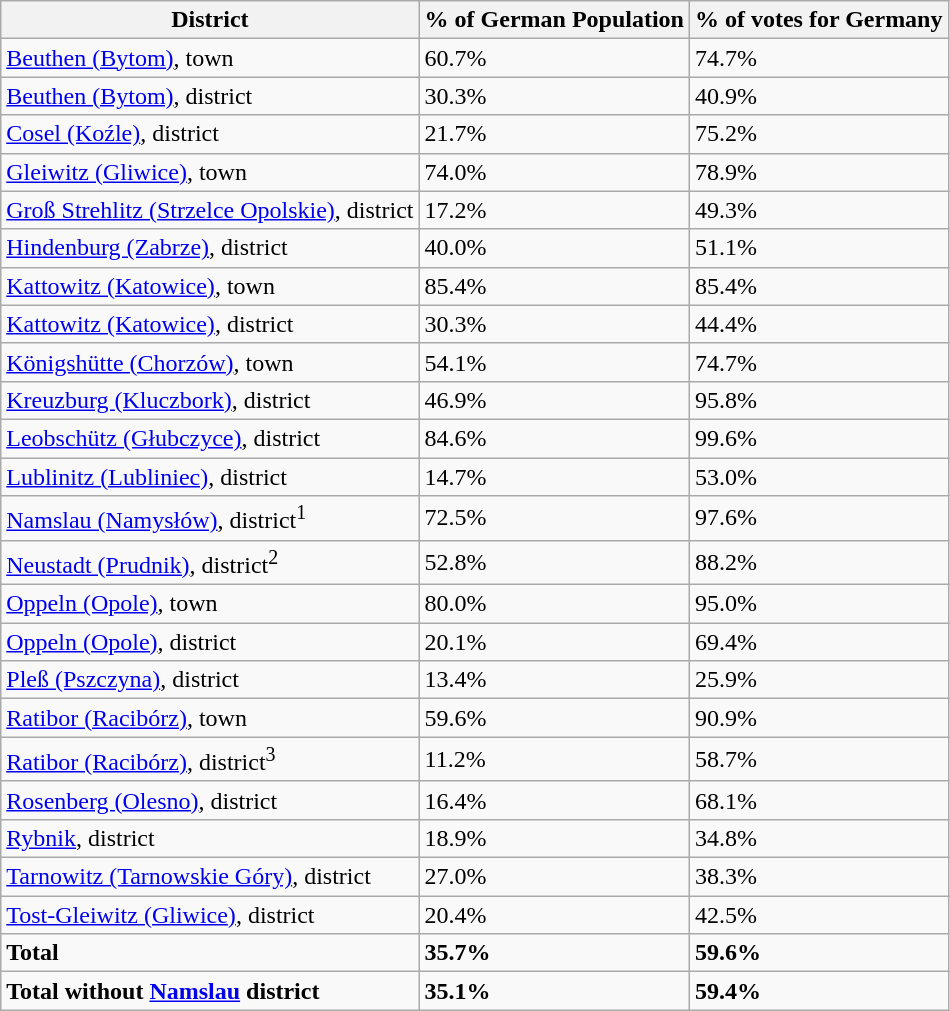<table class="wikitable sortable">
<tr>
<th>District</th>
<th>% of German Population</th>
<th>% of votes for Germany</th>
</tr>
<tr>
<td><a href='#'>Beuthen (Bytom)</a>, town</td>
<td>60.7%</td>
<td>74.7%</td>
</tr>
<tr>
<td><a href='#'>Beuthen (Bytom)</a>, district</td>
<td>30.3%</td>
<td>40.9%</td>
</tr>
<tr>
<td><a href='#'>Cosel (Koźle)</a>, district</td>
<td>21.7%</td>
<td>75.2%</td>
</tr>
<tr>
<td><a href='#'>Gleiwitz (Gliwice)</a>, town</td>
<td>74.0%</td>
<td>78.9%</td>
</tr>
<tr>
<td><a href='#'>Groß Strehlitz (Strzelce Opolskie)</a>, district</td>
<td>17.2%</td>
<td>49.3%</td>
</tr>
<tr>
<td><a href='#'>Hindenburg (Zabrze)</a>, district</td>
<td>40.0%</td>
<td>51.1%</td>
</tr>
<tr>
<td><a href='#'>Kattowitz (Katowice)</a>, town</td>
<td>85.4%</td>
<td>85.4%</td>
</tr>
<tr>
<td><a href='#'>Kattowitz (Katowice)</a>, district</td>
<td>30.3%</td>
<td>44.4%</td>
</tr>
<tr>
<td><a href='#'>Königshütte (Chorzów)</a>, town</td>
<td>54.1%</td>
<td>74.7%</td>
</tr>
<tr>
<td><a href='#'>Kreuzburg (Kluczbork)</a>, district</td>
<td>46.9%</td>
<td>95.8%</td>
</tr>
<tr>
<td><a href='#'>Leobschütz (Głubczyce)</a>, district</td>
<td>84.6%</td>
<td>99.6%</td>
</tr>
<tr>
<td><a href='#'>Lublinitz (Lubliniec)</a>, district</td>
<td>14.7%</td>
<td>53.0%</td>
</tr>
<tr>
<td><a href='#'>Namslau (Namysłów)</a>, district<sup>1</sup></td>
<td>72.5%</td>
<td>97.6%</td>
</tr>
<tr>
<td><a href='#'>Neustadt (Prudnik)</a>, district<sup>2</sup></td>
<td>52.8%</td>
<td>88.2%</td>
</tr>
<tr>
<td><a href='#'>Oppeln (Opole)</a>, town</td>
<td>80.0%</td>
<td>95.0%</td>
</tr>
<tr>
<td><a href='#'>Oppeln (Opole)</a>, district</td>
<td>20.1%</td>
<td>69.4%</td>
</tr>
<tr>
<td><a href='#'>Pleß (Pszczyna)</a>, district</td>
<td>13.4%</td>
<td>25.9%</td>
</tr>
<tr>
<td><a href='#'>Ratibor (Racibórz)</a>, town</td>
<td>59.6%</td>
<td>90.9%</td>
</tr>
<tr>
<td><a href='#'>Ratibor (Racibórz)</a>, district<sup>3</sup></td>
<td>11.2%</td>
<td>58.7%</td>
</tr>
<tr>
<td><a href='#'>Rosenberg (Olesno)</a>, district</td>
<td>16.4%</td>
<td>68.1%</td>
</tr>
<tr>
<td><a href='#'>Rybnik</a>, district</td>
<td>18.9%</td>
<td>34.8%</td>
</tr>
<tr>
<td><a href='#'>Tarnowitz (Tarnowskie Góry)</a>, district</td>
<td>27.0%</td>
<td>38.3%</td>
</tr>
<tr>
<td><a href='#'>Tost-Gleiwitz (Gliwice)</a>, district</td>
<td>20.4%</td>
<td>42.5%</td>
</tr>
<tr>
<td><strong>Total</strong></td>
<td><strong>35.7%</strong></td>
<td><strong>59.6%</strong></td>
</tr>
<tr>
<td><strong>Total without <a href='#'>Namslau</a> district</strong></td>
<td><strong>35.1%</strong></td>
<td><strong>59.4%</strong></td>
</tr>
</table>
